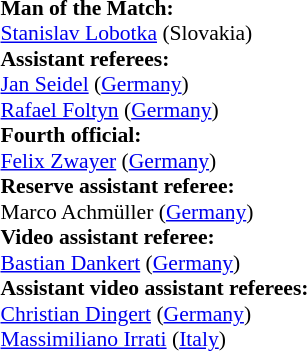<table style="width:50%;font-size:90%">
<tr>
<td><br><strong>Man of the Match:</strong>
<br><a href='#'>Stanislav Lobotka</a> (Slovakia)<br><strong>Assistant referees:</strong>
<br><a href='#'>Jan Seidel</a> (<a href='#'>Germany</a>)
<br><a href='#'>Rafael Foltyn</a> (<a href='#'>Germany</a>)
<br><strong>Fourth official:</strong>
<br><a href='#'>Felix Zwayer</a> (<a href='#'>Germany</a>)
<br><strong>Reserve assistant referee:</strong>
<br>Marco Achmüller (<a href='#'>Germany</a>)
<br><strong>Video assistant referee:</strong>
<br><a href='#'>Bastian Dankert</a> (<a href='#'>Germany</a>)
<br><strong>Assistant video assistant referees:</strong>
<br><a href='#'>Christian Dingert</a> (<a href='#'>Germany</a>)
<br><a href='#'>Massimiliano Irrati</a> (<a href='#'>Italy</a>)</td>
</tr>
</table>
